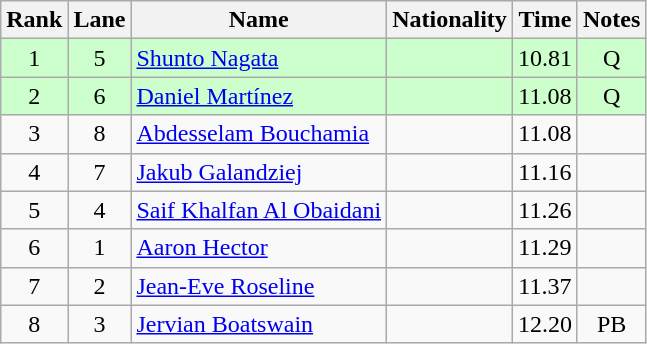<table class="wikitable sortable" style="text-align:center">
<tr>
<th>Rank</th>
<th>Lane</th>
<th>Name</th>
<th>Nationality</th>
<th>Time</th>
<th>Notes</th>
</tr>
<tr bgcolor=ccffcc>
<td>1</td>
<td>5</td>
<td align=left><a href='#'>Shunto Nagata</a></td>
<td align=left></td>
<td>10.81</td>
<td>Q</td>
</tr>
<tr bgcolor=ccffcc>
<td>2</td>
<td>6</td>
<td align=left><a href='#'>Daniel Martínez</a></td>
<td align=left></td>
<td>11.08</td>
<td>Q</td>
</tr>
<tr>
<td>3</td>
<td>8</td>
<td align=left><a href='#'>Abdesselam Bouchamia</a></td>
<td align=left></td>
<td>11.08</td>
<td></td>
</tr>
<tr>
<td>4</td>
<td>7</td>
<td align=left><a href='#'>Jakub Galandziej</a></td>
<td align=left></td>
<td>11.16</td>
<td></td>
</tr>
<tr>
<td>5</td>
<td>4</td>
<td align=left><a href='#'>Saif Khalfan Al Obaidani</a></td>
<td align=left></td>
<td>11.26</td>
<td></td>
</tr>
<tr>
<td>6</td>
<td>1</td>
<td align=left><a href='#'>Aaron Hector</a></td>
<td align=left></td>
<td>11.29</td>
<td></td>
</tr>
<tr>
<td>7</td>
<td>2</td>
<td align=left><a href='#'>Jean-Eve Roseline</a></td>
<td align=left></td>
<td>11.37</td>
<td></td>
</tr>
<tr>
<td>8</td>
<td>3</td>
<td align=left><a href='#'>Jervian Boatswain</a></td>
<td align=left></td>
<td>12.20</td>
<td>PB</td>
</tr>
</table>
